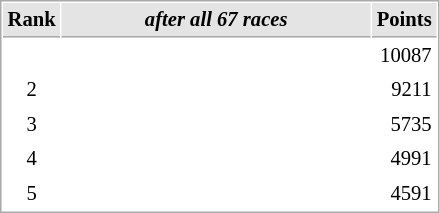<table cellspacing="1" cellpadding="3" style="border:1px solid #aaa; font-size:86%;">
<tr style="background:#e4e4e4;">
<th style="border-bottom:1px solid #aaa; width:10px;">Rank</th>
<th style="border-bottom:1px solid #aaa; width:200px; white-space:nowrap;"><em>after all 67 races</em></th>
<th style="border-bottom:1px solid #aaa; width:20px;">Points</th>
</tr>
<tr>
<td style="text-align:center;"></td>
<td><strong>  </strong></td>
<td align=right>10087</td>
</tr>
<tr>
<td style="text-align:center;">2</td>
<td></td>
<td align=right>9211</td>
</tr>
<tr>
<td style="text-align:center;">3</td>
<td></td>
<td align=right>5735</td>
</tr>
<tr>
<td style="text-align:center;">4</td>
<td></td>
<td align=right>4991</td>
</tr>
<tr>
<td style="text-align:center;">5</td>
<td></td>
<td align=right>4591</td>
</tr>
</table>
